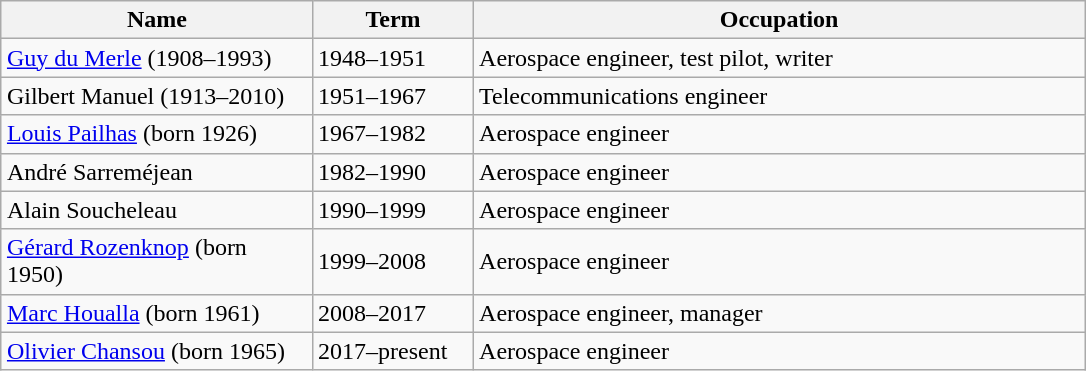<table class="wikitable centre" style="margin: 1em auto 1em auto;">
<tr>
<th scope="col" style="width:200px;">Name</th>
<th scope="col" style="width:100px;">Term</th>
<th scope="col" style="width:400px;">Occupation</th>
</tr>
<tr>
<td><a href='#'>Guy du Merle</a> (1908–1993)</td>
<td>1948–1951</td>
<td>Aerospace engineer, test pilot, writer</td>
</tr>
<tr>
<td>Gilbert Manuel (1913–2010)</td>
<td>1951–1967</td>
<td>Telecommunications engineer</td>
</tr>
<tr>
<td><a href='#'>Louis Pailhas</a> (born 1926)</td>
<td>1967–1982</td>
<td>Aerospace engineer</td>
</tr>
<tr>
<td>André Sarreméjean</td>
<td>1982–1990</td>
<td>Aerospace engineer</td>
</tr>
<tr>
<td>Alain Soucheleau</td>
<td>1990–1999</td>
<td>Aerospace engineer</td>
</tr>
<tr>
<td><a href='#'>Gérard Rozenknop</a> (born 1950)</td>
<td>1999–2008</td>
<td>Aerospace engineer</td>
</tr>
<tr>
<td><a href='#'>Marc Houalla</a> (born 1961)</td>
<td>2008–2017</td>
<td>Aerospace engineer, manager</td>
</tr>
<tr>
<td><a href='#'>Olivier Chansou</a> (born 1965)</td>
<td>2017–present</td>
<td>Aerospace engineer</td>
</tr>
</table>
